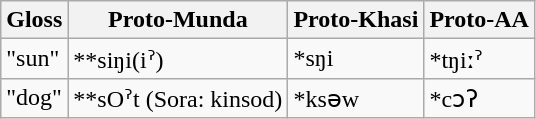<table class="wikitable">
<tr>
<th>Gloss</th>
<th>Proto-Munda</th>
<th>Proto-Khasi</th>
<th>Proto-AA</th>
</tr>
<tr>
<td>"sun"</td>
<td>**siŋi(iˀ)</td>
<td>*sŋi</td>
<td>*tŋiːˀ</td>
</tr>
<tr>
<td>"dog"</td>
<td>**sOˀt (Sora: kinsod)</td>
<td>*ksәw</td>
<td>*cɔʔ</td>
</tr>
</table>
